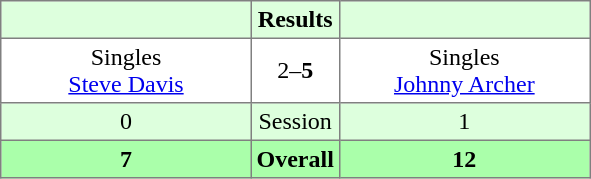<table border="1" cellpadding="3" style="border-collapse: collapse;">
<tr bgcolor="#ddffdd">
<th width="160"></th>
<th>Results</th>
<th width="160"></th>
</tr>
<tr>
<td align="center">Singles<br><a href='#'>Steve Davis</a></td>
<td align="center">2–<strong>5</strong></td>
<td align="center">Singles<br><a href='#'>Johnny Archer</a></td>
</tr>
<tr bgcolor="#ddffdd">
<td align="center">0</td>
<td align="center">Session</td>
<td align="center">1</td>
</tr>
<tr bgcolor="#aaffaa">
<th align="center">7</th>
<th align="center">Overall</th>
<th align="center">12</th>
</tr>
</table>
